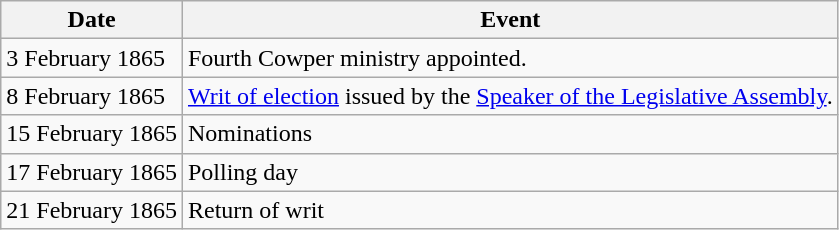<table class="wikitable">
<tr>
<th>Date</th>
<th>Event</th>
</tr>
<tr>
<td>3 February 1865</td>
<td>Fourth Cowper ministry appointed.</td>
</tr>
<tr>
<td>8 February 1865</td>
<td><a href='#'>Writ of election</a> issued by the <a href='#'>Speaker of the Legislative Assembly</a>.</td>
</tr>
<tr>
<td>15 February 1865</td>
<td>Nominations</td>
</tr>
<tr>
<td>17 February 1865</td>
<td>Polling day</td>
</tr>
<tr>
<td>21 February 1865</td>
<td>Return of writ</td>
</tr>
</table>
